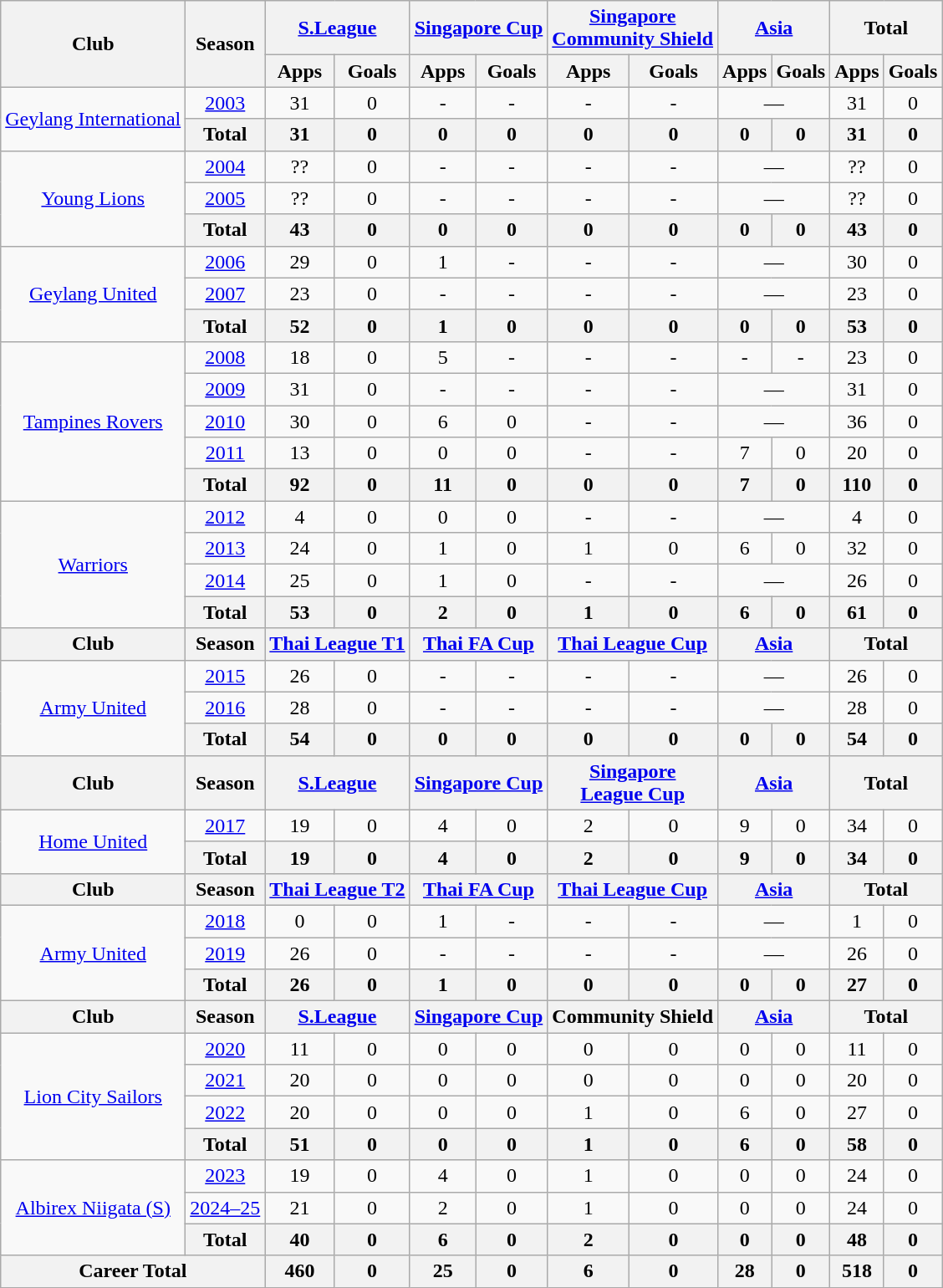<table class="wikitable" style="text-align:center">
<tr>
<th rowspan="2">Club</th>
<th rowspan="2">Season</th>
<th colspan="2"><a href='#'>S.League</a></th>
<th colspan="2"><a href='#'>Singapore Cup</a></th>
<th colspan="2"><a href='#'>Singapore</a><br><a href='#'>Community Shield</a></th>
<th colspan="2"><a href='#'>Asia</a></th>
<th colspan="2">Total</th>
</tr>
<tr>
<th>Apps</th>
<th>Goals</th>
<th>Apps</th>
<th>Goals</th>
<th>Apps</th>
<th>Goals</th>
<th>Apps</th>
<th>Goals</th>
<th>Apps</th>
<th>Goals</th>
</tr>
<tr>
<td rowspan="2"><a href='#'>Geylang International</a></td>
<td><a href='#'>2003</a></td>
<td>31</td>
<td>0</td>
<td>-</td>
<td>-</td>
<td>-</td>
<td>-</td>
<td colspan='2'>—</td>
<td>31</td>
<td>0</td>
</tr>
<tr>
<th>Total</th>
<th>31</th>
<th>0</th>
<th>0</th>
<th>0</th>
<th>0</th>
<th>0</th>
<th>0</th>
<th>0</th>
<th>31</th>
<th>0</th>
</tr>
<tr>
<td rowspan="3"><a href='#'>Young Lions</a></td>
<td><a href='#'>2004</a></td>
<td>??</td>
<td>0</td>
<td>-</td>
<td>-</td>
<td>-</td>
<td>-</td>
<td colspan='2'>—</td>
<td>??</td>
<td>0</td>
</tr>
<tr>
<td><a href='#'>2005</a></td>
<td>??</td>
<td>0</td>
<td>-</td>
<td>-</td>
<td>-</td>
<td>-</td>
<td colspan='2'>—</td>
<td>??</td>
<td>0</td>
</tr>
<tr>
<th>Total</th>
<th>43</th>
<th>0</th>
<th>0</th>
<th>0</th>
<th>0</th>
<th>0</th>
<th>0</th>
<th>0</th>
<th>43</th>
<th>0</th>
</tr>
<tr>
<td rowspan="3"><a href='#'>Geylang United</a></td>
<td><a href='#'>2006</a></td>
<td>29</td>
<td>0</td>
<td>1</td>
<td>-</td>
<td>-</td>
<td>-</td>
<td colspan='2'>—</td>
<td>30</td>
<td>0</td>
</tr>
<tr>
<td><a href='#'>2007</a></td>
<td>23</td>
<td>0</td>
<td>-</td>
<td>-</td>
<td>-</td>
<td>-</td>
<td colspan='2'>—</td>
<td>23</td>
<td>0</td>
</tr>
<tr>
<th>Total</th>
<th>52</th>
<th>0</th>
<th>1</th>
<th>0</th>
<th>0</th>
<th>0</th>
<th>0</th>
<th>0</th>
<th>53</th>
<th>0</th>
</tr>
<tr>
<td rowspan="5"><a href='#'>Tampines Rovers</a></td>
<td><a href='#'>2008</a></td>
<td>18</td>
<td>0</td>
<td>5</td>
<td>-</td>
<td>-</td>
<td>-</td>
<td>-</td>
<td>-</td>
<td>23</td>
<td>0</td>
</tr>
<tr>
<td><a href='#'>2009</a></td>
<td>31</td>
<td>0</td>
<td>-</td>
<td>-</td>
<td>-</td>
<td>-</td>
<td colspan="2">—</td>
<td>31</td>
<td>0</td>
</tr>
<tr>
<td><a href='#'>2010</a></td>
<td>30</td>
<td>0</td>
<td>6</td>
<td>0</td>
<td>-</td>
<td>-</td>
<td colspan='2'>—</td>
<td>36</td>
<td>0</td>
</tr>
<tr>
<td><a href='#'>2011</a></td>
<td>13</td>
<td>0</td>
<td>0</td>
<td>0</td>
<td>-</td>
<td>-</td>
<td>7</td>
<td>0</td>
<td>20</td>
<td>0</td>
</tr>
<tr>
<th>Total</th>
<th>92</th>
<th>0</th>
<th>11</th>
<th>0</th>
<th>0</th>
<th>0</th>
<th>7</th>
<th>0</th>
<th>110</th>
<th>0</th>
</tr>
<tr>
<td rowspan="4"><a href='#'>Warriors</a></td>
<td><a href='#'>2012</a></td>
<td>4</td>
<td>0</td>
<td>0</td>
<td>0</td>
<td>-</td>
<td>-</td>
<td colspan='2'>—</td>
<td>4</td>
<td>0</td>
</tr>
<tr>
<td><a href='#'>2013</a></td>
<td>24</td>
<td>0</td>
<td>1</td>
<td>0</td>
<td>1</td>
<td>0</td>
<td>6</td>
<td>0</td>
<td>32</td>
<td>0</td>
</tr>
<tr>
<td><a href='#'>2014</a></td>
<td>25</td>
<td>0</td>
<td>1</td>
<td>0</td>
<td>-</td>
<td>-</td>
<td colspan='2'>—</td>
<td>26</td>
<td>0</td>
</tr>
<tr>
<th>Total</th>
<th>53</th>
<th>0</th>
<th>2</th>
<th>0</th>
<th>1</th>
<th>0</th>
<th>6</th>
<th>0</th>
<th>61</th>
<th>0</th>
</tr>
<tr>
<th>Club</th>
<th>Season</th>
<th colspan="2"><a href='#'>Thai League T1</a></th>
<th colspan="2"><a href='#'>Thai FA Cup</a></th>
<th colspan="2"><a href='#'>Thai League Cup</a></th>
<th colspan="2"><a href='#'>Asia</a></th>
<th colspan="2">Total</th>
</tr>
<tr>
<td rowspan="3"><a href='#'>Army United</a></td>
<td><a href='#'>2015</a></td>
<td>26</td>
<td>0</td>
<td>-</td>
<td>-</td>
<td>-</td>
<td>-</td>
<td colspan='2'>—</td>
<td>26</td>
<td>0</td>
</tr>
<tr>
<td><a href='#'>2016</a></td>
<td>28</td>
<td>0</td>
<td>-</td>
<td>-</td>
<td>-</td>
<td>-</td>
<td colspan='2'>—</td>
<td>28</td>
<td>0</td>
</tr>
<tr>
<th>Total</th>
<th>54</th>
<th>0</th>
<th>0</th>
<th>0</th>
<th>0</th>
<th>0</th>
<th>0</th>
<th>0</th>
<th>54</th>
<th>0</th>
</tr>
<tr>
<th>Club</th>
<th>Season</th>
<th colspan="2"><a href='#'>S.League</a></th>
<th colspan="2"><a href='#'>Singapore Cup</a></th>
<th colspan="2"><a href='#'>Singapore<br>League Cup</a></th>
<th colspan="2"><a href='#'>Asia</a></th>
<th colspan="2">Total</th>
</tr>
<tr>
<td rowspan="2"><a href='#'>Home United</a></td>
<td><a href='#'>2017</a></td>
<td>19</td>
<td>0</td>
<td>4</td>
<td>0</td>
<td>2</td>
<td>0</td>
<td>9</td>
<td>0</td>
<td>34</td>
<td>0</td>
</tr>
<tr>
<th>Total</th>
<th>19</th>
<th>0</th>
<th>4</th>
<th>0</th>
<th>2</th>
<th>0</th>
<th>9</th>
<th>0</th>
<th>34</th>
<th>0</th>
</tr>
<tr>
<th>Club</th>
<th>Season</th>
<th colspan="2"><a href='#'>Thai League T2</a></th>
<th colspan="2"><a href='#'>Thai FA Cup</a></th>
<th colspan="2"><a href='#'>Thai League Cup</a></th>
<th colspan="2"><a href='#'>Asia</a></th>
<th colspan="2">Total</th>
</tr>
<tr>
<td rowspan="3"><a href='#'>Army United</a></td>
<td><a href='#'>2018</a></td>
<td>0</td>
<td>0</td>
<td>1</td>
<td>-</td>
<td>-</td>
<td>-</td>
<td colspan='2'>—</td>
<td>1</td>
<td>0</td>
</tr>
<tr>
<td><a href='#'>2019</a></td>
<td>26</td>
<td>0</td>
<td>-</td>
<td>-</td>
<td>-</td>
<td>-</td>
<td colspan='2'>—</td>
<td>26</td>
<td>0</td>
</tr>
<tr>
<th>Total</th>
<th>26</th>
<th>0</th>
<th>1</th>
<th>0</th>
<th>0</th>
<th>0</th>
<th>0</th>
<th>0</th>
<th>27</th>
<th>0</th>
</tr>
<tr>
<th>Club</th>
<th>Season</th>
<th colspan="2"><a href='#'>S.League</a></th>
<th colspan="2"><a href='#'>Singapore Cup</a></th>
<th colspan="2">Community Shield</th>
<th colspan="2"><a href='#'>Asia</a></th>
<th colspan="2">Total</th>
</tr>
<tr>
<td rowspan="4"><a href='#'>Lion City Sailors</a></td>
<td><a href='#'>2020</a></td>
<td>11</td>
<td>0</td>
<td>0</td>
<td>0</td>
<td>0</td>
<td>0</td>
<td>0</td>
<td>0</td>
<td>11</td>
<td>0</td>
</tr>
<tr>
<td><a href='#'>2021</a></td>
<td>20</td>
<td>0</td>
<td>0</td>
<td>0</td>
<td>0</td>
<td>0</td>
<td>0</td>
<td>0</td>
<td>20</td>
<td>0</td>
</tr>
<tr>
<td><a href='#'>2022</a></td>
<td>20</td>
<td>0</td>
<td>0</td>
<td>0</td>
<td>1</td>
<td>0</td>
<td>6</td>
<td>0</td>
<td>27</td>
<td>0</td>
</tr>
<tr>
<th>Total</th>
<th>51</th>
<th>0</th>
<th>0</th>
<th>0</th>
<th>1</th>
<th>0</th>
<th>6</th>
<th>0</th>
<th>58</th>
<th>0</th>
</tr>
<tr>
<td rowspan="3"><a href='#'>Albirex Niigata (S)</a></td>
<td><a href='#'>2023</a></td>
<td>19</td>
<td>0</td>
<td>4</td>
<td>0</td>
<td>1</td>
<td>0</td>
<td>0</td>
<td>0</td>
<td>24</td>
<td>0</td>
</tr>
<tr>
<td><a href='#'>2024–25</a></td>
<td>21</td>
<td>0</td>
<td>2</td>
<td>0</td>
<td>1</td>
<td>0</td>
<td>0</td>
<td>0</td>
<td>24</td>
<td>0</td>
</tr>
<tr>
<th>Total</th>
<th>40</th>
<th>0</th>
<th>6</th>
<th>0</th>
<th>2</th>
<th>0</th>
<th>0</th>
<th>0</th>
<th>48</th>
<th>0</th>
</tr>
<tr>
<th colspan="2">Career Total</th>
<th>460</th>
<th>0</th>
<th>25</th>
<th>0</th>
<th>6</th>
<th>0</th>
<th>28</th>
<th>0</th>
<th>518</th>
<th>0</th>
</tr>
</table>
